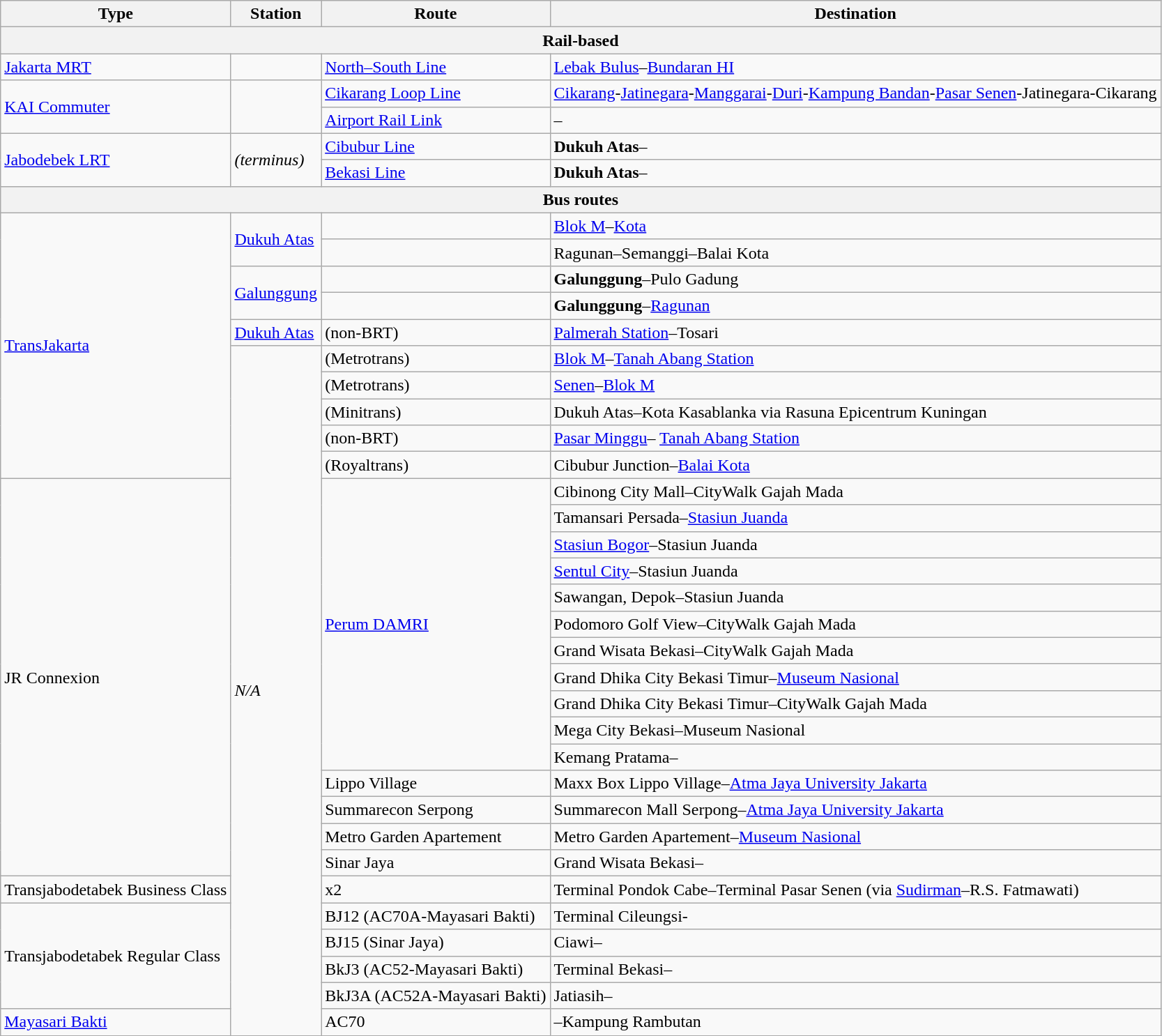<table class="wikitable">
<tr>
<th>Type</th>
<th>Station</th>
<th>Route</th>
<th>Destination</th>
</tr>
<tr>
<th colspan="4">Rail-based</th>
</tr>
<tr>
<td><a href='#'>Jakarta MRT</a></td>
<td></td>
<td> <a href='#'>North–South Line</a></td>
<td><a href='#'>Lebak Bulus</a>–<a href='#'>Bundaran HI</a></td>
</tr>
<tr>
<td rowspan="2"><a href='#'>KAI Commuter</a></td>
<td rowspan="2"></td>
<td> <a href='#'>Cikarang Loop Line</a></td>
<td><a href='#'>Cikarang</a>-<a href='#'>Jatinegara</a>-<a href='#'>Manggarai</a>-<a href='#'>Duri</a>-<a href='#'>Kampung Bandan</a>-<a href='#'>Pasar Senen</a>-Jatinegara-Cikarang</td>
</tr>
<tr>
<td> <a href='#'>Airport Rail Link</a></td>
<td>–</td>
</tr>
<tr>
<td rowspan="2"><a href='#'>Jabodebek LRT</a></td>
<td rowspan="2"> <em>(terminus)</em></td>
<td> <a href='#'>Cibubur Line</a></td>
<td><strong>Dukuh Atas</strong>–</td>
</tr>
<tr>
<td> <a href='#'>Bekasi Line</a></td>
<td><strong>Dukuh Atas</strong>–</td>
</tr>
<tr>
<th colspan="4">Bus routes</th>
</tr>
<tr>
<td rowspan="10"><a href='#'>TransJakarta</a></td>
<td rowspan="2"><a href='#'>Dukuh Atas</a></td>
<td></td>
<td><a href='#'>Blok M</a>–<a href='#'>Kota</a></td>
</tr>
<tr>
<td></td>
<td>Ragunan–Semanggi–Balai Kota</td>
</tr>
<tr>
<td rowspan="2"><a href='#'>Galunggung</a></td>
<td></td>
<td><strong>Galunggung</strong>–Pulo Gadung</td>
</tr>
<tr>
<td></td>
<td><strong>Galunggung</strong>–<a href='#'>Ragunan</a></td>
</tr>
<tr>
<td><a href='#'>Dukuh Atas</a></td>
<td> (non-BRT)</td>
<td><a href='#'>Palmerah Station</a>–Tosari</td>
</tr>
<tr>
<td rowspan="26"><em>N/A</em></td>
<td> (Metrotrans)</td>
<td><a href='#'>Blok M</a>–<a href='#'>Tanah Abang Station</a></td>
</tr>
<tr>
<td> (Metrotrans)</td>
<td><a href='#'>Senen</a>–<a href='#'>Blok M</a></td>
</tr>
<tr>
<td> (Minitrans)</td>
<td>Dukuh Atas–Kota Kasablanka via Rasuna Epicentrum Kuningan</td>
</tr>
<tr>
<td> (non-BRT)</td>
<td><a href='#'>Pasar Minggu</a>– <a href='#'>Tanah Abang Station</a></td>
</tr>
<tr>
<td> (Royaltrans)</td>
<td>Cibubur Junction–<a href='#'>Balai Kota</a></td>
</tr>
<tr>
<td rowspan="15">JR Connexion</td>
<td rowspan="11"><a href='#'>Perum DAMRI</a></td>
<td>Cibinong City Mall–CityWalk Gajah Mada</td>
</tr>
<tr>
<td>Tamansari Persada–<a href='#'>Stasiun Juanda</a></td>
</tr>
<tr>
<td><a href='#'>Stasiun Bogor</a>–Stasiun Juanda</td>
</tr>
<tr>
<td><a href='#'>Sentul City</a>–Stasiun Juanda</td>
</tr>
<tr>
<td>Sawangan, Depok–Stasiun Juanda</td>
</tr>
<tr>
<td>Podomoro Golf View–CityWalk Gajah Mada</td>
</tr>
<tr>
<td>Grand Wisata Bekasi–CityWalk Gajah Mada</td>
</tr>
<tr>
<td>Grand Dhika City Bekasi Timur–<a href='#'>Museum Nasional</a></td>
</tr>
<tr>
<td>Grand Dhika City Bekasi Timur–CityWalk Gajah Mada</td>
</tr>
<tr>
<td>Mega City Bekasi–Museum Nasional</td>
</tr>
<tr>
<td>Kemang Pratama–</td>
</tr>
<tr>
<td>Lippo Village</td>
<td>Maxx Box Lippo Village–<a href='#'>Atma Jaya University Jakarta</a></td>
</tr>
<tr>
<td>Summarecon Serpong</td>
<td>Summarecon Mall Serpong–<a href='#'>Atma Jaya University Jakarta</a></td>
</tr>
<tr>
<td>Metro Garden Apartement</td>
<td>Metro Garden Apartement–<a href='#'>Museum Nasional</a></td>
</tr>
<tr>
<td>Sinar Jaya</td>
<td>Grand Wisata Bekasi–</td>
</tr>
<tr>
<td>Transjabodetabek Business Class</td>
<td>x2</td>
<td>Terminal Pondok Cabe–Terminal Pasar Senen (via <a href='#'>Sudirman</a>–R.S. Fatmawati)</td>
</tr>
<tr>
<td rowspan="4">Transjabodetabek Regular Class</td>
<td>BJ12 (AC70A-Mayasari Bakti)</td>
<td>Terminal Cileungsi-</td>
</tr>
<tr>
<td>BJ15 (Sinar Jaya)</td>
<td>Ciawi–</td>
</tr>
<tr>
<td>BkJ3 (AC52-Mayasari Bakti)</td>
<td>Terminal Bekasi–</td>
</tr>
<tr>
<td>BkJ3A (AC52A-Mayasari Bakti)</td>
<td>Jatiasih–</td>
</tr>
<tr>
<td><a href='#'>Mayasari Bakti</a></td>
<td>AC70</td>
<td>–Kampung Rambutan</td>
</tr>
</table>
